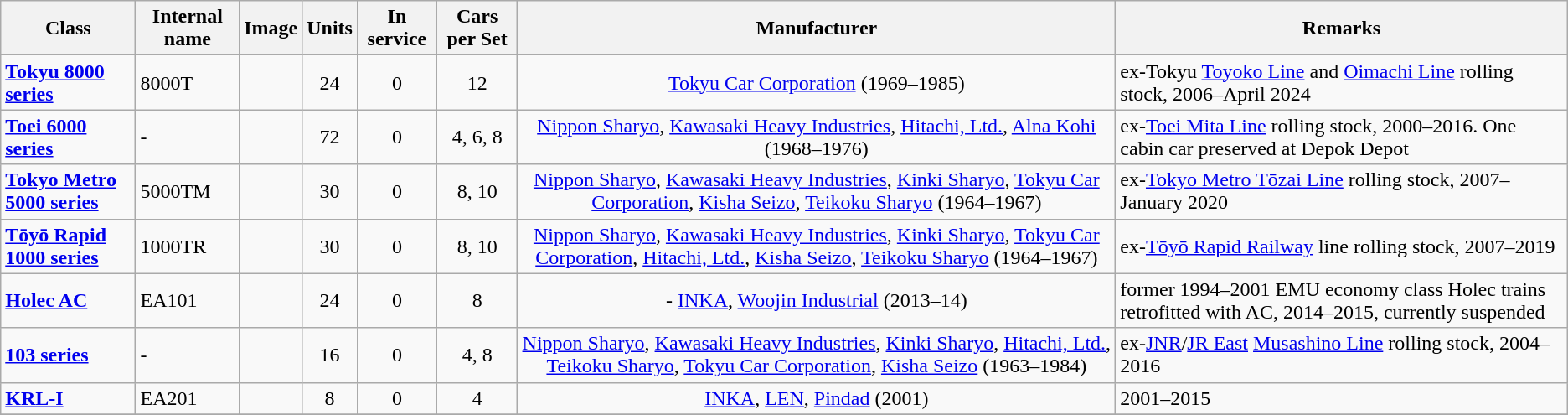<table class="wikitable collapsible collapsed">
<tr>
<th>Class</th>
<th>Internal name</th>
<th>Image</th>
<th>Units</th>
<th>In service</th>
<th>Cars per Set</th>
<th>Manufacturer</th>
<th>Remarks</th>
</tr>
<tr>
<td><strong><a href='#'>Tokyu 8000 series</a></strong></td>
<td>8000T</td>
<td></td>
<td align=center>24</td>
<td align=center>0</td>
<td align=center>12</td>
<td align=center> <a href='#'>Tokyu Car Corporation</a> (1969–1985)</td>
<td>ex-Tokyu <a href='#'>Toyoko Line</a> and <a href='#'>Oimachi Line</a> rolling stock, 2006–April 2024</td>
</tr>
<tr>
<td><strong><a href='#'>Toei 6000 series</a></strong></td>
<td>-</td>
<td></td>
<td align=center>72</td>
<td align=center>0</td>
<td align=center>4, 6, 8</td>
<td align=center> <a href='#'>Nippon Sharyo</a>, <a href='#'>Kawasaki Heavy Industries</a>, <a href='#'>Hitachi, Ltd.</a>, <a href='#'>Alna Kohi</a> (1968–1976)</td>
<td>ex-<a href='#'>Toei Mita Line</a> rolling stock, 2000–2016. One cabin car preserved at Depok Depot</td>
</tr>
<tr>
<td><strong><a href='#'>Tokyo Metro 5000 series</a></strong></td>
<td>5000TM</td>
<td></td>
<td align=center>30</td>
<td align=center>0</td>
<td align=center>8, 10</td>
<td align=center> <a href='#'>Nippon Sharyo</a>, <a href='#'>Kawasaki Heavy Industries</a>, <a href='#'>Kinki Sharyo</a>, <a href='#'>Tokyu Car Corporation</a>, <a href='#'>Kisha Seizo</a>, <a href='#'>Teikoku Sharyo</a> (1964–1967)</td>
<td>ex-<a href='#'>Tokyo Metro Tōzai Line</a> rolling stock, 2007– January 2020</td>
</tr>
<tr>
<td><strong><a href='#'>Tōyō Rapid 1000 series</a></strong></td>
<td>1000TR</td>
<td></td>
<td align=center>30</td>
<td align=center>0</td>
<td align=center>8, 10</td>
<td align=center> <a href='#'>Nippon Sharyo</a>, <a href='#'>Kawasaki Heavy Industries</a>, <a href='#'>Kinki Sharyo</a>, <a href='#'>Tokyu Car Corporation</a>, <a href='#'>Hitachi, Ltd.</a>, <a href='#'>Kisha Seizo</a>, <a href='#'>Teikoku Sharyo</a> (1964–1967)</td>
<td>ex-<a href='#'>Tōyō Rapid Railway</a> line rolling stock, 2007–2019</td>
</tr>
<tr>
<td><strong><a href='#'>Holec AC</a></strong></td>
<td>EA101</td>
<td></td>
<td align=center>24</td>
<td align=center>0</td>
<td align=center>8</td>
<td align=center>- <a href='#'>INKA</a>, <a href='#'>Woojin Industrial</a> (2013–14)</td>
<td>former 1994–2001 EMU economy class Holec trains retrofitted with AC, 2014–2015, currently suspended</td>
</tr>
<tr>
<td><strong><a href='#'>103 series</a></strong></td>
<td>-</td>
<td></td>
<td align=center>16</td>
<td align=center>0</td>
<td align=center>4, 8</td>
<td align=center> <a href='#'>Nippon Sharyo</a>, <a href='#'>Kawasaki Heavy Industries</a>, <a href='#'>Kinki Sharyo</a>, <a href='#'>Hitachi, Ltd.</a>, <a href='#'>Teikoku Sharyo</a>, <a href='#'>Tokyu Car Corporation</a>, <a href='#'>Kisha Seizo</a> (1963–1984)</td>
<td>ex-<a href='#'>JNR</a>/<a href='#'>JR East</a> <a href='#'>Musashino Line</a>  rolling stock, 2004–2016</td>
</tr>
<tr>
<td><strong><a href='#'>KRL-I</a></strong></td>
<td>EA201</td>
<td></td>
<td align=center>8</td>
<td align=center>0</td>
<td align=center>4</td>
<td align=center> <a href='#'>INKA</a>, <a href='#'>LEN</a>, <a href='#'>Pindad</a> (2001)</td>
<td>2001–2015</td>
</tr>
<tr>
</tr>
</table>
